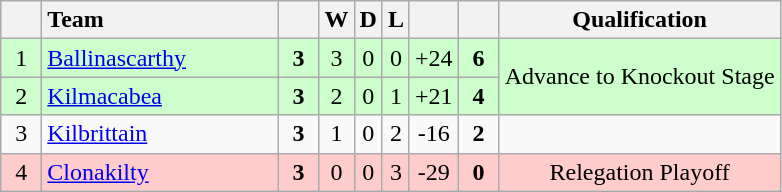<table class="wikitable" style="text-align:center">
<tr>
<th width="20"></th>
<th width="150" style="text-align:left;">Team</th>
<th width="20"></th>
<th>W</th>
<th>D</th>
<th>L</th>
<th width="20"></th>
<th width="20"></th>
<th>Qualification</th>
</tr>
<tr style="background:#ccffcc">
<td>1</td>
<td align="left"> <a href='#'>Ballinascarthy</a></td>
<td><strong>3</strong></td>
<td>3</td>
<td>0</td>
<td>0</td>
<td>+24</td>
<td><strong>6</strong></td>
<td rowspan="2">Advance to Knockout Stage</td>
</tr>
<tr style="background:#ccffcc">
<td>2</td>
<td align="left"> <a href='#'>Kilmacabea</a></td>
<td><strong>3</strong></td>
<td>2</td>
<td>0</td>
<td>1</td>
<td>+21</td>
<td><strong>4</strong></td>
</tr>
<tr>
<td>3</td>
<td align="left"> <a href='#'>Kilbrittain</a></td>
<td><strong>3</strong></td>
<td>1</td>
<td>0</td>
<td>2</td>
<td>-16</td>
<td><strong>2</strong></td>
<td></td>
</tr>
<tr style="background:#ffcccc">
<td>4</td>
<td align="left"> <a href='#'>Clonakilty</a></td>
<td><strong>3</strong></td>
<td>0</td>
<td>0</td>
<td>3</td>
<td>-29</td>
<td><strong>0</strong></td>
<td>Relegation Playoff</td>
</tr>
</table>
